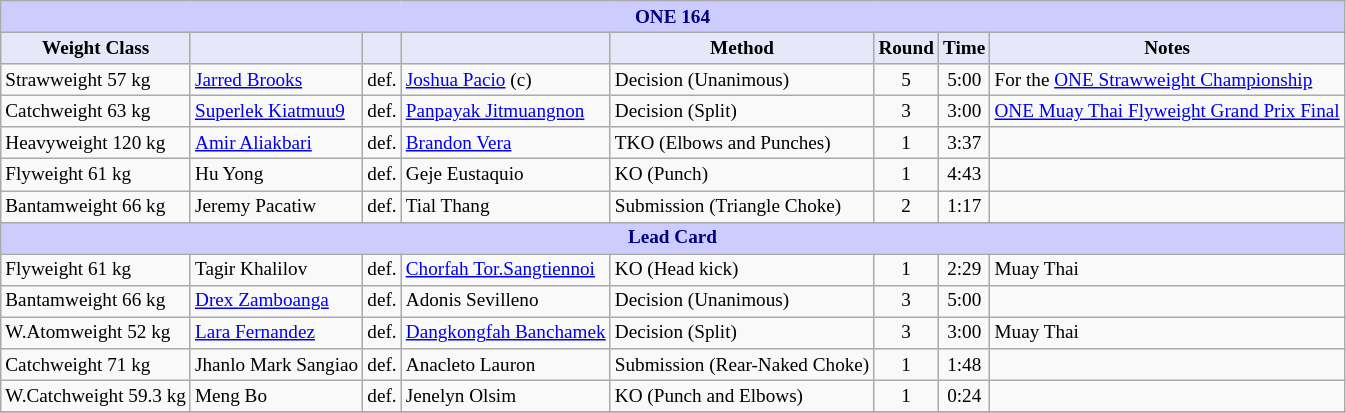<table class="wikitable" style="font-size: 80%;">
<tr>
<th colspan="8" style="background-color: #ccf; color: #000080; text-align: center;"><strong>ONE 164</strong></th>
</tr>
<tr>
<th colspan="1" style="background-color: #E6E8FA; color: #000000; text-align: center;">Weight Class</th>
<th colspan="1" style="background-color: #E6E8FA; color: #000000; text-align: center;"></th>
<th colspan="1" style="background-color: #E6E8FA; color: #000000; text-align: center;"></th>
<th colspan="1" style="background-color: #E6E8FA; color: #000000; text-align: center;"></th>
<th colspan="1" style="background-color: #E6E8FA; color: #000000; text-align: center;">Method</th>
<th colspan="1" style="background-color: #E6E8FA; color: #000000; text-align: center;">Round</th>
<th colspan="1" style="background-color: #E6E8FA; color: #000000; text-align: center;">Time</th>
<th colspan="1" style="background-color: #E6E8FA; color: #000000; text-align: center;">Notes</th>
</tr>
<tr>
<td>Strawweight 57 kg</td>
<td> <a href='#'>Jarred Brooks</a></td>
<td>def.</td>
<td> <a href='#'>Joshua Pacio</a> (c)</td>
<td>Decision (Unanimous)</td>
<td align=center>5</td>
<td align=center>5:00</td>
<td>For the <a href='#'>ONE Strawweight Championship</a></td>
</tr>
<tr>
<td>Catchweight 63 kg</td>
<td> <a href='#'>Superlek Kiatmuu9</a></td>
<td>def.</td>
<td> <a href='#'>Panpayak Jitmuangnon</a></td>
<td>Decision (Split)</td>
<td align=center>3</td>
<td align=center>3:00</td>
<td><a href='#'>ONE Muay Thai Flyweight Grand Prix Final</a></td>
</tr>
<tr>
<td>Heavyweight 120 kg</td>
<td> <a href='#'>Amir Aliakbari</a></td>
<td>def.</td>
<td> <a href='#'>Brandon Vera</a></td>
<td>TKO (Elbows and Punches)</td>
<td align=center>1</td>
<td align=center>3:37</td>
<td></td>
</tr>
<tr>
<td>Flyweight 61 kg</td>
<td> Hu Yong</td>
<td>def.</td>
<td> Geje Eustaquio</td>
<td>KO (Punch)</td>
<td align=center>1</td>
<td align=center>4:43</td>
<td></td>
</tr>
<tr>
<td>Bantamweight 66 kg</td>
<td> Jeremy Pacatiw</td>
<td>def.</td>
<td> Tial Thang</td>
<td>Submission (Triangle Choke)</td>
<td align=center>2</td>
<td align=center>1:17</td>
<td></td>
</tr>
<tr>
<td ! colspan="8" style="background-color: #ccf; color: #000080; text-align: center;"><strong>Lead Card</strong></td>
</tr>
<tr>
<td>Flyweight 61 kg</td>
<td> Tagir Khalilov</td>
<td>def.</td>
<td> <a href='#'>Chorfah Tor.Sangtiennoi</a></td>
<td>KO (Head kick)</td>
<td align=center>1</td>
<td align=center>2:29</td>
<td>Muay Thai</td>
</tr>
<tr>
<td>Bantamweight 66 kg</td>
<td> <a href='#'>Drex Zamboanga</a></td>
<td>def.</td>
<td> Adonis Sevilleno</td>
<td>Decision (Unanimous)</td>
<td align=center>3</td>
<td align=center>5:00</td>
<td></td>
</tr>
<tr>
<td>W.Atomweight 52 kg</td>
<td> <a href='#'>Lara Fernandez</a></td>
<td>def.</td>
<td> <a href='#'>Dangkongfah Banchamek</a></td>
<td>Decision (Split)</td>
<td align=center>3</td>
<td align=center>3:00</td>
<td>Muay Thai</td>
</tr>
<tr>
<td>Catchweight 71 kg</td>
<td> Jhanlo Mark Sangiao</td>
<td>def.</td>
<td> Anacleto Lauron</td>
<td>Submission (Rear-Naked Choke)</td>
<td align=center>1</td>
<td align=center>1:48</td>
<td></td>
</tr>
<tr>
<td>W.Catchweight 59.3 kg</td>
<td> Meng Bo</td>
<td>def.</td>
<td> Jenelyn Olsim</td>
<td>KO (Punch and Elbows)</td>
<td align=center>1</td>
<td align=center>0:24</td>
<td></td>
</tr>
<tr>
</tr>
</table>
